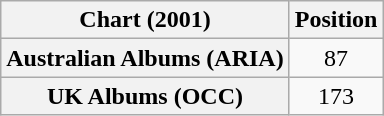<table class="wikitable plainrowheaders" style="text-align:center;">
<tr>
<th scope="col">Chart (2001)</th>
<th scope="col">Position</th>
</tr>
<tr>
<th scope="row">Australian Albums (ARIA)</th>
<td>87</td>
</tr>
<tr>
<th scope="row">UK Albums (OCC)</th>
<td>173</td>
</tr>
</table>
